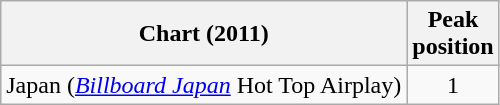<table class="wikitable sortable" border="1">
<tr>
<th>Chart (2011)</th>
<th>Peak<br>position</th>
</tr>
<tr>
<td>Japan (<em><a href='#'>Billboard Japan</a></em> Hot Top Airplay)</td>
<td style="text-align:center;">1</td>
</tr>
</table>
